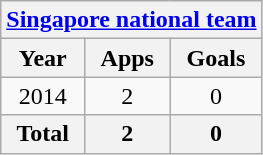<table class="wikitable" style="text-align:center">
<tr>
<th colspan=3><a href='#'>Singapore national team</a></th>
</tr>
<tr>
<th>Year</th>
<th>Apps</th>
<th>Goals</th>
</tr>
<tr>
<td>2014</td>
<td>2</td>
<td>0</td>
</tr>
<tr>
<th>Total</th>
<th>2</th>
<th>0</th>
</tr>
</table>
